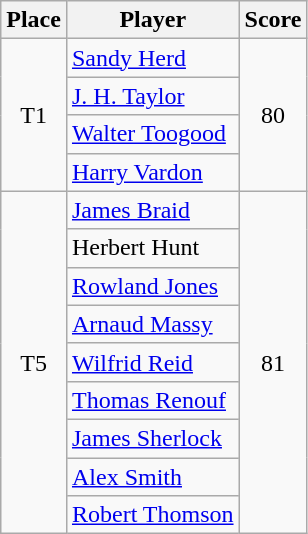<table class="wikitable">
<tr>
<th>Place</th>
<th>Player</th>
<th>Score</th>
</tr>
<tr>
<td rowspan=4 align=center>T1</td>
<td> <a href='#'>Sandy Herd</a></td>
<td rowspan=4 align=center>80</td>
</tr>
<tr>
<td> <a href='#'>J. H. Taylor</a></td>
</tr>
<tr>
<td> <a href='#'>Walter Toogood</a></td>
</tr>
<tr>
<td> <a href='#'>Harry Vardon</a></td>
</tr>
<tr>
<td rowspan=9 align=center>T5</td>
<td> <a href='#'>James Braid</a></td>
<td rowspan=9 align=center>81</td>
</tr>
<tr>
<td> Herbert Hunt</td>
</tr>
<tr>
<td> <a href='#'>Rowland Jones</a></td>
</tr>
<tr>
<td> <a href='#'>Arnaud Massy</a></td>
</tr>
<tr>
<td> <a href='#'>Wilfrid Reid</a></td>
</tr>
<tr>
<td> <a href='#'>Thomas Renouf</a></td>
</tr>
<tr>
<td> <a href='#'>James Sherlock</a></td>
</tr>
<tr>
<td> <a href='#'>Alex Smith</a></td>
</tr>
<tr>
<td> <a href='#'>Robert Thomson</a></td>
</tr>
</table>
